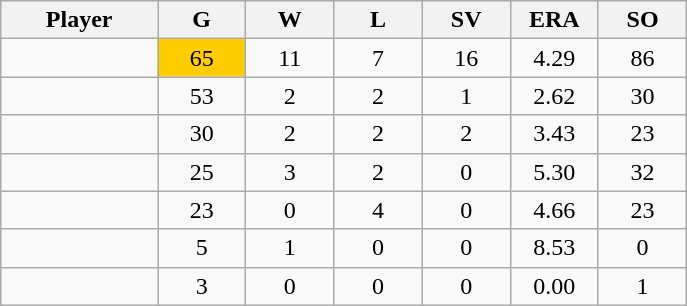<table class="wikitable sortable">
<tr>
<th bgcolor="#DDDDFF" width="16%">Player</th>
<th bgcolor="#DDDDFF" width="9%">G</th>
<th bgcolor="#DDDDFF" width="9%">W</th>
<th bgcolor="#DDDDFF" width="9%">L</th>
<th bgcolor="#DDDDFF" width="9%">SV</th>
<th bgcolor="#DDDDFF" width="9%">ERA</th>
<th bgcolor="#DDDDFF" width="9%">SO</th>
</tr>
<tr align="center">
<td></td>
<td bgcolor="#FFCCOO">65</td>
<td>11</td>
<td>7</td>
<td>16</td>
<td>4.29</td>
<td>86</td>
</tr>
<tr align="center">
<td></td>
<td>53</td>
<td>2</td>
<td>2</td>
<td>1</td>
<td>2.62</td>
<td>30</td>
</tr>
<tr align="center">
<td></td>
<td>30</td>
<td>2</td>
<td>2</td>
<td>2</td>
<td>3.43</td>
<td>23</td>
</tr>
<tr align="center">
<td></td>
<td>25</td>
<td>3</td>
<td>2</td>
<td>0</td>
<td>5.30</td>
<td>32</td>
</tr>
<tr align="center">
<td></td>
<td>23</td>
<td>0</td>
<td>4</td>
<td>0</td>
<td>4.66</td>
<td>23</td>
</tr>
<tr align="center">
<td></td>
<td>5</td>
<td>1</td>
<td>0</td>
<td>0</td>
<td>8.53</td>
<td>0</td>
</tr>
<tr align="center">
<td></td>
<td>3</td>
<td>0</td>
<td>0</td>
<td>0</td>
<td>0.00</td>
<td>1</td>
</tr>
</table>
